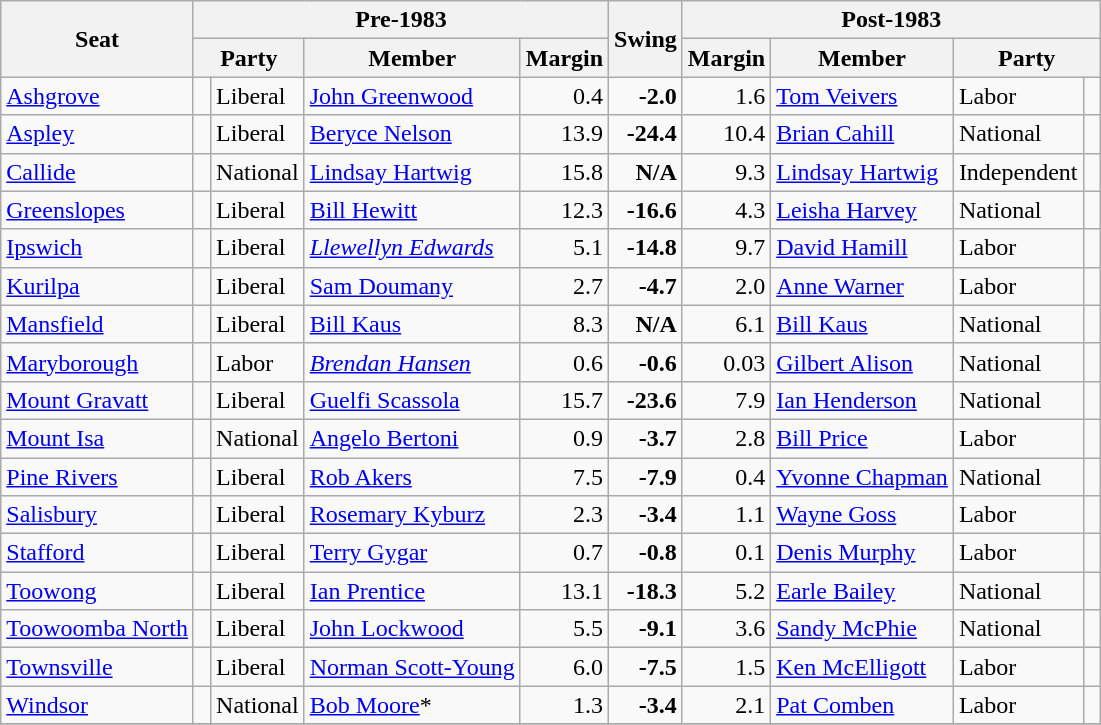<table class="wikitable">
<tr>
<th rowspan="2">Seat</th>
<th colspan="4">Pre-1983</th>
<th rowspan="2">Swing</th>
<th colspan="4">Post-1983</th>
</tr>
<tr>
<th colspan="2">Party</th>
<th>Member</th>
<th>Margin</th>
<th>Margin</th>
<th>Member</th>
<th colspan="2">Party</th>
</tr>
<tr>
<td><a href='#'>Ashgrove</a></td>
<td> </td>
<td>Liberal</td>
<td><a href='#'>John Greenwood</a></td>
<td style="text-align:right;">0.4</td>
<td style="text-align:right;"><strong>-2.0</strong></td>
<td style="text-align:right;">1.6</td>
<td><a href='#'>Tom Veivers</a></td>
<td>Labor</td>
<td> </td>
</tr>
<tr>
<td><a href='#'>Aspley</a></td>
<td> </td>
<td>Liberal</td>
<td><a href='#'>Beryce Nelson</a></td>
<td style="text-align:right;">13.9</td>
<td style="text-align:right;"><strong>-24.4</strong></td>
<td style="text-align:right;">10.4</td>
<td><a href='#'>Brian Cahill</a></td>
<td>National</td>
<td> </td>
</tr>
<tr>
<td><a href='#'>Callide</a></td>
<td> </td>
<td>National</td>
<td><a href='#'>Lindsay Hartwig</a></td>
<td style="text-align:right;">15.8</td>
<td style="text-align:right;"><strong>N/A</strong></td>
<td style="text-align:right;">9.3</td>
<td><a href='#'>Lindsay Hartwig</a></td>
<td>Independent</td>
<td> </td>
</tr>
<tr>
<td><a href='#'>Greenslopes</a></td>
<td> </td>
<td>Liberal</td>
<td><a href='#'>Bill Hewitt</a></td>
<td style="text-align:right;">12.3</td>
<td style="text-align:right;"><strong>-16.6</strong></td>
<td style="text-align:right;">4.3</td>
<td><a href='#'>Leisha Harvey</a></td>
<td>National</td>
<td> </td>
</tr>
<tr>
<td><a href='#'>Ipswich</a></td>
<td> </td>
<td>Liberal</td>
<td><em><a href='#'>Llewellyn Edwards</a></em></td>
<td style="text-align:right;">5.1</td>
<td style="text-align:right;"><strong>-14.8</strong></td>
<td style="text-align:right;">9.7</td>
<td><a href='#'>David Hamill</a></td>
<td>Labor</td>
<td> </td>
</tr>
<tr>
<td><a href='#'>Kurilpa</a></td>
<td> </td>
<td>Liberal</td>
<td><a href='#'>Sam Doumany</a></td>
<td style="text-align:right;">2.7</td>
<td style="text-align:right;"><strong>-4.7</strong></td>
<td style="text-align:right;">2.0</td>
<td><a href='#'>Anne Warner</a></td>
<td>Labor</td>
<td> </td>
</tr>
<tr>
<td><a href='#'>Mansfield</a></td>
<td> </td>
<td>Liberal</td>
<td><a href='#'>Bill Kaus</a></td>
<td style="text-align:right;">8.3</td>
<td style="text-align:right;"><strong>N/A</strong></td>
<td style="text-align:right;">6.1</td>
<td><a href='#'>Bill Kaus</a></td>
<td>National</td>
<td> </td>
</tr>
<tr>
<td><a href='#'>Maryborough</a></td>
<td> </td>
<td>Labor</td>
<td><em><a href='#'>Brendan Hansen</a></em></td>
<td style="text-align:right;">0.6</td>
<td style="text-align:right;"><strong>-0.6</strong></td>
<td style="text-align:right;">0.03</td>
<td><a href='#'>Gilbert Alison</a></td>
<td>National</td>
<td> </td>
</tr>
<tr>
<td><a href='#'>Mount Gravatt</a></td>
<td> </td>
<td>Liberal</td>
<td><a href='#'>Guelfi Scassola</a></td>
<td style="text-align:right;">15.7</td>
<td style="text-align:right;"><strong>-23.6</strong></td>
<td style="text-align:right;">7.9</td>
<td><a href='#'>Ian Henderson</a></td>
<td>National</td>
<td> </td>
</tr>
<tr>
<td><a href='#'>Mount Isa</a></td>
<td> </td>
<td>National</td>
<td><a href='#'>Angelo Bertoni</a></td>
<td style="text-align:right;">0.9</td>
<td style="text-align:right;"><strong>-3.7</strong></td>
<td style="text-align:right;">2.8</td>
<td><a href='#'>Bill Price</a></td>
<td>Labor</td>
<td> </td>
</tr>
<tr>
<td><a href='#'>Pine Rivers</a></td>
<td> </td>
<td>Liberal</td>
<td><a href='#'>Rob Akers</a></td>
<td style="text-align:right;">7.5</td>
<td style="text-align:right;"><strong>-7.9</strong></td>
<td style="text-align:right;">0.4</td>
<td><a href='#'>Yvonne Chapman</a></td>
<td>National</td>
<td> </td>
</tr>
<tr>
<td><a href='#'>Salisbury</a></td>
<td> </td>
<td>Liberal</td>
<td><a href='#'>Rosemary Kyburz</a></td>
<td style="text-align:right;">2.3</td>
<td style="text-align:right;"><strong>-3.4</strong></td>
<td style="text-align:right;">1.1</td>
<td><a href='#'>Wayne Goss</a></td>
<td>Labor</td>
<td> </td>
</tr>
<tr>
<td><a href='#'>Stafford</a></td>
<td> </td>
<td>Liberal</td>
<td><a href='#'>Terry Gygar</a></td>
<td style="text-align:right;">0.7</td>
<td style="text-align:right;"><strong>-0.8</strong></td>
<td style="text-align:right;">0.1</td>
<td><a href='#'>Denis Murphy</a></td>
<td>Labor</td>
<td> </td>
</tr>
<tr>
<td><a href='#'>Toowong</a></td>
<td> </td>
<td>Liberal</td>
<td><a href='#'>Ian Prentice</a></td>
<td style="text-align:right;">13.1</td>
<td style="text-align:right;"><strong>-18.3</strong></td>
<td style="text-align:right;">5.2</td>
<td><a href='#'>Earle Bailey</a></td>
<td>National</td>
<td> </td>
</tr>
<tr>
<td><a href='#'>Toowoomba North</a></td>
<td> </td>
<td>Liberal</td>
<td><a href='#'>John Lockwood</a></td>
<td style="text-align:right;">5.5</td>
<td style="text-align:right;"><strong>-9.1</strong></td>
<td style="text-align:right;">3.6</td>
<td><a href='#'>Sandy McPhie</a></td>
<td>National</td>
<td> </td>
</tr>
<tr>
<td><a href='#'>Townsville</a></td>
<td> </td>
<td>Liberal</td>
<td><a href='#'>Norman Scott-Young</a></td>
<td style="text-align:right;">6.0</td>
<td style="text-align:right;"><strong>-7.5</strong></td>
<td style="text-align:right;">1.5</td>
<td><a href='#'>Ken McElligott</a></td>
<td>Labor</td>
<td> </td>
</tr>
<tr>
<td><a href='#'>Windsor</a></td>
<td> </td>
<td>National</td>
<td><a href='#'>Bob Moore</a>*</td>
<td style="text-align:right;">1.3</td>
<td style="text-align:right;"><strong>-3.4</strong></td>
<td style="text-align:right;">2.1</td>
<td><a href='#'>Pat Comben</a></td>
<td>Labor</td>
<td> </td>
</tr>
<tr>
</tr>
</table>
